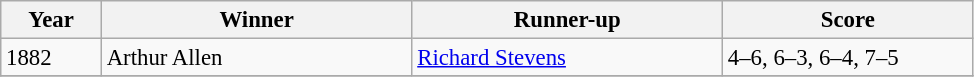<table class="wikitable" style="font-size:95%;">
<tr>
<th style="width:60px;">Year</th>
<th style="width:200px;">Winner</th>
<th style="width:200px;">Runner-up</th>
<th style="width:160px;">Score</th>
</tr>
<tr>
<td>1882</td>
<td> Arthur Allen</td>
<td> <a href='#'>Richard Stevens</a></td>
<td>4–6, 6–3, 6–4, 7–5</td>
</tr>
<tr>
</tr>
</table>
